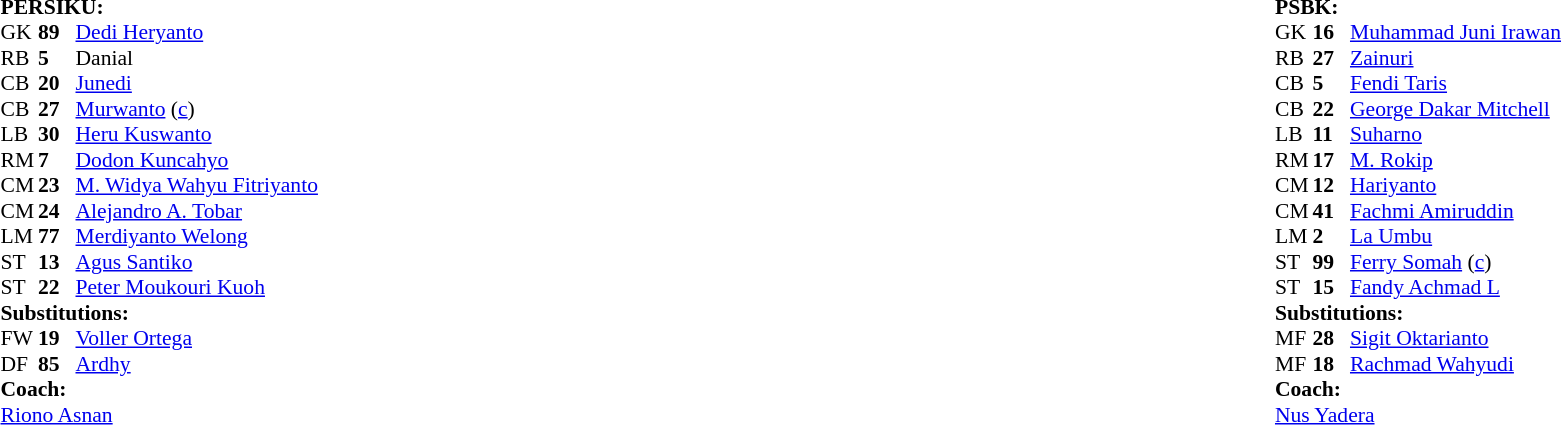<table width="100%">
<tr>
<td valign="top" width="40%"><br><table style="font-size: 90%" cellspacing="0" cellpadding="0">
<tr>
<td colspan=4><br><strong>PERSIKU:</strong></td>
</tr>
<tr>
<th width="25"></th>
<th width="25"></th>
</tr>
<tr>
<td>GK</td>
<td><strong>89</strong></td>
<td><a href='#'>Dedi Heryanto</a></td>
</tr>
<tr>
<td>RB</td>
<td><strong>5</strong></td>
<td>Danial</td>
<td></td>
</tr>
<tr>
<td>CB</td>
<td><strong>20</strong></td>
<td><a href='#'>Junedi</a></td>
<td></td>
<td></td>
</tr>
<tr>
<td>CB</td>
<td><strong>27</strong></td>
<td><a href='#'>Murwanto</a> (<a href='#'>c</a>)</td>
<td></td>
<td></td>
</tr>
<tr>
<td>LB</td>
<td><strong>30</strong></td>
<td><a href='#'>Heru Kuswanto</a></td>
</tr>
<tr>
<td>RM</td>
<td><strong>7</strong></td>
<td><a href='#'>Dodon Kuncahyo</a></td>
<td></td>
</tr>
<tr>
<td>CM</td>
<td><strong>23</strong></td>
<td><a href='#'>M. Widya Wahyu Fitriyanto</a></td>
</tr>
<tr>
<td>CM</td>
<td><strong>24</strong></td>
<td> <a href='#'>Alejandro A. Tobar</a></td>
</tr>
<tr>
<td>LM</td>
<td><strong>77</strong></td>
<td><a href='#'>Merdiyanto Welong</a></td>
<td></td>
</tr>
<tr>
<td>ST</td>
<td><strong>13</strong></td>
<td><a href='#'>Agus Santiko</a></td>
</tr>
<tr>
<td>ST</td>
<td><strong>22</strong></td>
<td> <a href='#'>Peter Moukouri Kuoh</a></td>
</tr>
<tr>
<td colspan=3><strong>Substitutions:</strong></td>
</tr>
<tr>
<td>FW</td>
<td><strong>19</strong></td>
<td><a href='#'>Voller Ortega</a></td>
<td></td>
<td></td>
</tr>
<tr>
<td>DF</td>
<td><strong>85</strong></td>
<td><a href='#'>Ardhy</a></td>
<td></td>
<td></td>
</tr>
<tr>
<td colspan=3><strong>Coach:</strong></td>
</tr>
<tr>
<td colspan=3><a href='#'>Riono Asnan</a></td>
</tr>
</table>
</td>
<td valign="top"></td>
<td valign="top" width="50%"><br><table style="font-size: 90%" cellspacing="0" cellpadding="0" align="center">
<tr>
<td colspan=4><br><strong>PSBK:</strong></td>
</tr>
<tr>
<th width=25></th>
<th width=25></th>
</tr>
<tr>
<td>GK</td>
<td><strong>16</strong></td>
<td><a href='#'>Muhammad Juni Irawan</a></td>
<td></td>
</tr>
<tr>
<td>RB</td>
<td><strong>27</strong></td>
<td><a href='#'>Zainuri</a></td>
</tr>
<tr>
<td>CB</td>
<td><strong>5</strong></td>
<td><a href='#'>Fendi Taris</a></td>
</tr>
<tr>
<td>CB</td>
<td><strong>22</strong></td>
<td> <a href='#'>George Dakar Mitchell</a></td>
<td></td>
</tr>
<tr>
<td>LB</td>
<td><strong>11</strong></td>
<td><a href='#'>Suharno</a></td>
</tr>
<tr>
<td>RM</td>
<td><strong>17</strong></td>
<td><a href='#'>M. Rokip</a></td>
</tr>
<tr>
<td>CM</td>
<td><strong>12</strong></td>
<td><a href='#'>Hariyanto</a></td>
</tr>
<tr>
<td>CM</td>
<td><strong>41</strong></td>
<td><a href='#'>Fachmi Amiruddin</a></td>
<td></td>
<td></td>
</tr>
<tr>
<td>LM</td>
<td><strong>2</strong></td>
<td><a href='#'>La Umbu</a></td>
</tr>
<tr>
<td>ST</td>
<td><strong>99</strong></td>
<td> <a href='#'>Ferry Somah</a> (<a href='#'>c</a>)</td>
</tr>
<tr>
<td>ST</td>
<td><strong>15</strong></td>
<td><a href='#'>Fandy Achmad L</a></td>
<td></td>
<td></td>
</tr>
<tr>
<td colspan=3><strong>Substitutions:</strong></td>
</tr>
<tr>
<td>MF</td>
<td><strong>28</strong></td>
<td><a href='#'>Sigit Oktarianto</a></td>
<td></td>
<td></td>
</tr>
<tr>
<td>MF</td>
<td><strong>18</strong></td>
<td><a href='#'>Rachmad Wahyudi</a></td>
<td></td>
<td></td>
</tr>
<tr>
<td colspan=3><strong>Coach:</strong></td>
</tr>
<tr>
<td colspan=3><a href='#'>Nus Yadera</a></td>
</tr>
</table>
</td>
</tr>
</table>
